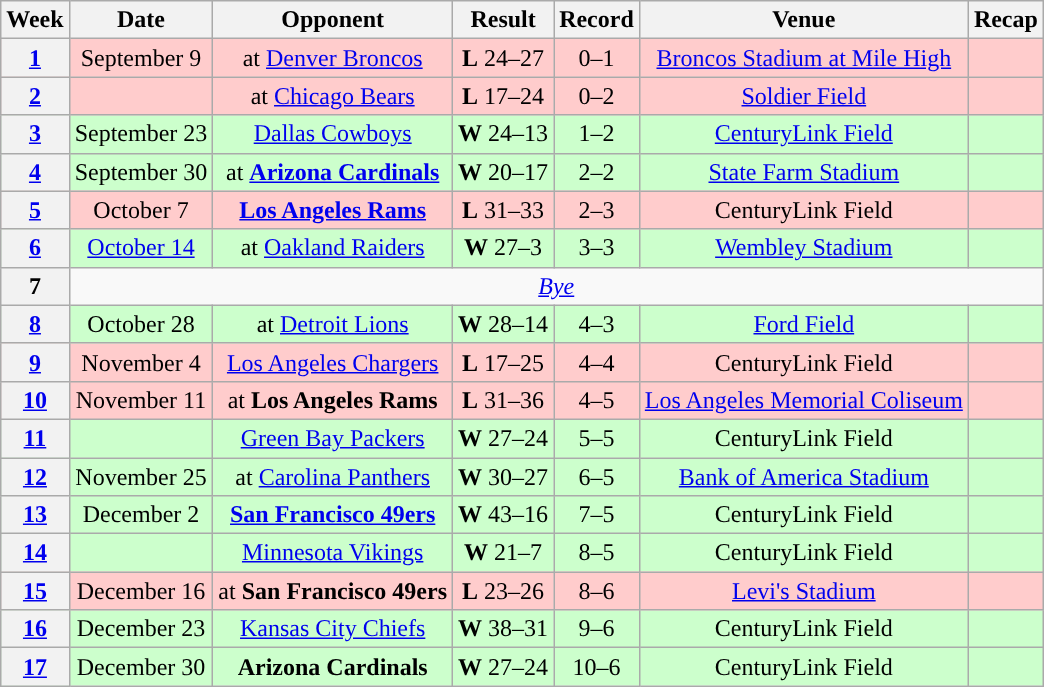<table class="wikitable" style="text-align:center">
<tr>
<th>Week</th>
<th>Date</th>
<th>Opponent</th>
<th>Result</th>
<th>Record</th>
<th>Venue</th>
<th>Recap</th>
</tr>
<tr style="background:#fcc">
<th><a href='#'>1</a></th>
<td>September 9</td>
<td>at <a href='#'>Denver Broncos</a></td>
<td><strong>L</strong> 24–27</td>
<td>0–1</td>
<td><a href='#'>Broncos Stadium at Mile High</a></td>
<td></td>
</tr>
<tr style="background:#fcc">
<th><a href='#'>2</a></th>
<td></td>
<td>at <a href='#'>Chicago Bears</a></td>
<td><strong>L</strong> 17–24</td>
<td>0–2</td>
<td><a href='#'>Soldier Field</a></td>
<td></td>
</tr>
<tr style="background:#cfc">
<th><a href='#'>3</a></th>
<td>September 23</td>
<td><a href='#'>Dallas Cowboys</a></td>
<td><strong>W</strong> 24–13</td>
<td>1–2</td>
<td><a href='#'>CenturyLink Field</a></td>
<td></td>
</tr>
<tr style="background:#cfc">
<th><a href='#'>4</a></th>
<td>September 30</td>
<td>at <strong><a href='#'>Arizona Cardinals</a></strong></td>
<td><strong>W</strong> 20–17</td>
<td>2–2</td>
<td><a href='#'>State Farm Stadium</a></td>
<td></td>
</tr>
<tr style="background:#fcc">
<th><a href='#'>5</a></th>
<td>October 7</td>
<td><strong><a href='#'>Los Angeles Rams</a></strong></td>
<td><strong>L</strong> 31–33</td>
<td>2–3</td>
<td>CenturyLink Field</td>
<td></td>
</tr>
<tr style="background:#cfc">
<th><a href='#'>6</a></th>
<td><a href='#'>October 14</a></td>
<td>at <a href='#'>Oakland Raiders</a></td>
<td><strong>W</strong> 27–3</td>
<td>3–3</td>
<td> <a href='#'>Wembley Stadium</a> </td>
<td></td>
</tr>
<tr>
<th>7</th>
<td colspan="6"><em><a href='#'>Bye</a></em></td>
</tr>
<tr style="background:#cfc">
<th><a href='#'>8</a></th>
<td>October 28</td>
<td>at <a href='#'>Detroit Lions</a></td>
<td><strong>W</strong> 28–14</td>
<td>4–3</td>
<td><a href='#'>Ford Field</a></td>
<td></td>
</tr>
<tr style="background:#fcc">
<th><a href='#'>9</a></th>
<td>November 4</td>
<td><a href='#'>Los Angeles Chargers</a></td>
<td><strong>L</strong> 17–25</td>
<td>4–4</td>
<td>CenturyLink Field</td>
<td></td>
</tr>
<tr style="background:#fcc">
<th><a href='#'>10</a></th>
<td>November 11</td>
<td>at <strong>Los Angeles Rams</strong></td>
<td><strong>L</strong> 31–36</td>
<td>4–5</td>
<td><a href='#'>Los Angeles Memorial Coliseum</a></td>
<td></td>
</tr>
<tr style="background:#cfc">
<th><a href='#'>11</a></th>
<td></td>
<td><a href='#'>Green Bay Packers</a></td>
<td><strong>W</strong> 27–24</td>
<td>5–5</td>
<td>CenturyLink Field</td>
<td></td>
</tr>
<tr style="background:#cfc">
<th><a href='#'>12</a></th>
<td>November 25</td>
<td>at <a href='#'>Carolina Panthers</a></td>
<td><strong>W</strong> 30–27</td>
<td>6–5</td>
<td><a href='#'>Bank of America Stadium</a></td>
<td></td>
</tr>
<tr style="background:#cfc">
<th><a href='#'>13</a></th>
<td>December 2</td>
<td><strong><a href='#'>San Francisco 49ers</a></strong></td>
<td><strong>W</strong> 43–16</td>
<td>7–5</td>
<td>CenturyLink Field</td>
<td></td>
</tr>
<tr style="background:#cfc">
<th><a href='#'>14</a></th>
<td></td>
<td><a href='#'>Minnesota Vikings</a></td>
<td><strong>W</strong> 21–7</td>
<td>8–5</td>
<td>CenturyLink Field</td>
<td></td>
</tr>
<tr style="background:#fcc">
<th><a href='#'>15</a></th>
<td>December 16</td>
<td>at <strong>San Francisco 49ers</strong></td>
<td><strong>L</strong> 23–26 </td>
<td>8–6</td>
<td><a href='#'>Levi's Stadium</a></td>
<td></td>
</tr>
<tr style="background:#cfc">
<th><a href='#'>16</a></th>
<td>December 23</td>
<td><a href='#'>Kansas City Chiefs</a></td>
<td><strong>W</strong> 38–31</td>
<td>9–6</td>
<td>CenturyLink Field</td>
<td></td>
</tr>
<tr style="background:#cfc">
<th><a href='#'>17</a></th>
<td>December 30</td>
<td><strong>Arizona Cardinals</strong></td>
<td><strong>W</strong> 27–24</td>
<td>10–6</td>
<td>CenturyLink Field</td>
<td></td>
</tr>
</table>
